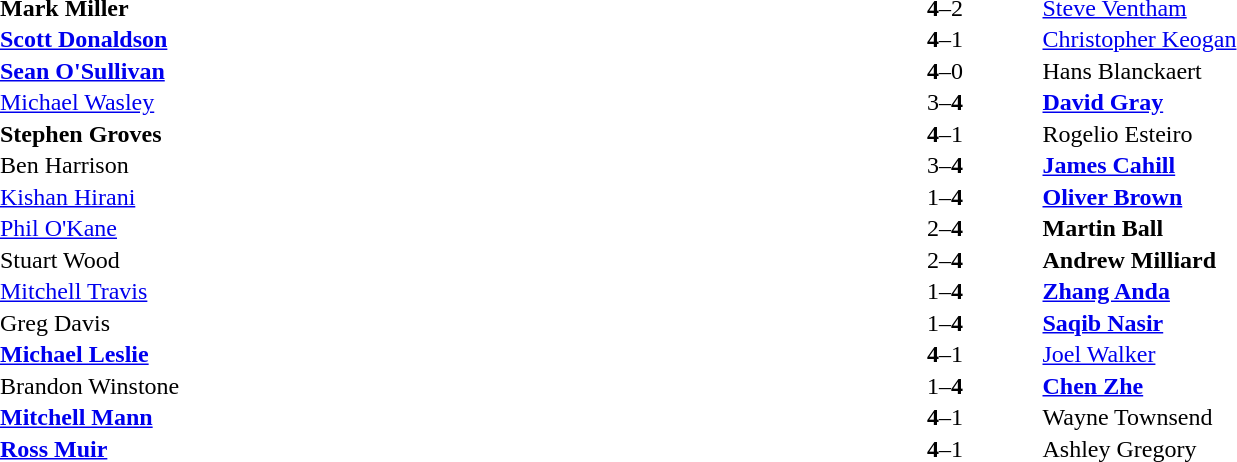<table width="100%" cellspacing="1">
<tr>
<th width=45%></th>
<th width=10%></th>
<th width=45%></th>
</tr>
<tr>
<td> <strong>Mark Miller</strong></td>
<td align="center"><strong>4</strong>–2</td>
<td> <a href='#'>Steve Ventham</a></td>
</tr>
<tr>
<td> <strong><a href='#'>Scott Donaldson</a></strong></td>
<td align="center"><strong>4</strong>–1</td>
<td> <a href='#'>Christopher Keogan</a></td>
</tr>
<tr>
<td> <strong><a href='#'>Sean O'Sullivan</a></strong></td>
<td align="center"><strong>4</strong>–0</td>
<td> Hans Blanckaert</td>
</tr>
<tr>
<td> <a href='#'>Michael Wasley</a></td>
<td align="center">3–<strong>4</strong></td>
<td> <strong><a href='#'>David Gray</a></strong></td>
</tr>
<tr>
<td> <strong>Stephen Groves</strong></td>
<td align="center"><strong>4</strong>–1</td>
<td> Rogelio Esteiro</td>
</tr>
<tr>
<td> Ben Harrison</td>
<td align="center">3–<strong>4</strong></td>
<td> <strong><a href='#'>James Cahill</a></strong></td>
</tr>
<tr>
<td> <a href='#'>Kishan Hirani</a></td>
<td align="center">1–<strong>4</strong></td>
<td> <strong><a href='#'>Oliver Brown</a></strong></td>
</tr>
<tr>
<td> <a href='#'>Phil O'Kane</a></td>
<td align="center">2–<strong>4</strong></td>
<td> <strong>Martin Ball</strong></td>
</tr>
<tr>
<td> Stuart Wood</td>
<td align="center">2–<strong>4</strong></td>
<td> <strong>Andrew Milliard</strong></td>
</tr>
<tr>
<td> <a href='#'>Mitchell Travis</a></td>
<td align="center">1–<strong>4</strong></td>
<td> <strong><a href='#'>Zhang Anda</a></strong></td>
</tr>
<tr>
<td> Greg Davis</td>
<td align="center">1–<strong>4</strong></td>
<td> <strong><a href='#'>Saqib Nasir</a></strong></td>
</tr>
<tr>
<td> <strong><a href='#'>Michael Leslie</a></strong></td>
<td align="center"><strong>4</strong>–1</td>
<td> <a href='#'>Joel Walker</a></td>
</tr>
<tr>
<td> Brandon Winstone</td>
<td align="center">1–<strong>4</strong></td>
<td> <strong><a href='#'>Chen Zhe</a></strong></td>
</tr>
<tr>
<td> <strong><a href='#'>Mitchell Mann</a></strong></td>
<td align="center"><strong>4</strong>–1</td>
<td> Wayne Townsend</td>
</tr>
<tr>
<td> <strong><a href='#'>Ross Muir</a></strong></td>
<td align="center"><strong>4</strong>–1</td>
<td> Ashley Gregory</td>
</tr>
</table>
